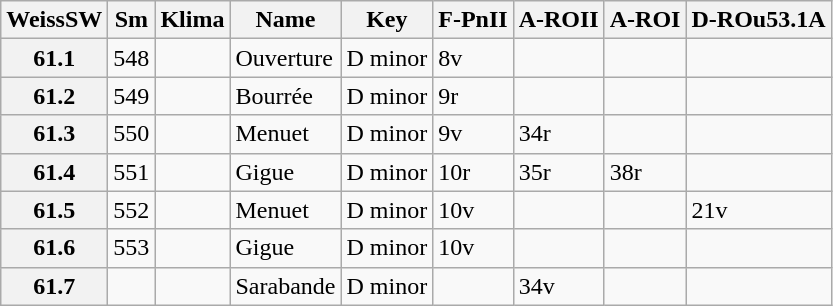<table border="1" class="wikitable sortable">
<tr>
<th data-sort-type="number">WeissSW</th>
<th>Sm</th>
<th>Klima</th>
<th class="unsortable">Name</th>
<th class="unsortable">Key</th>
<th>F-PnII</th>
<th>A-ROII</th>
<th>A-ROI</th>
<th>D-ROu53.1A</th>
</tr>
<tr>
<th data-sort-value="1">61.1</th>
<td>548</td>
<td></td>
<td>Ouverture</td>
<td>D minor</td>
<td>8v</td>
<td></td>
<td></td>
<td></td>
</tr>
<tr>
<th data-sort-value="2">61.2</th>
<td>549</td>
<td></td>
<td>Bourrée</td>
<td>D minor</td>
<td>9r</td>
<td></td>
<td></td>
<td></td>
</tr>
<tr>
<th data-sort-value="3">61.3</th>
<td>550</td>
<td></td>
<td>Menuet</td>
<td>D minor</td>
<td>9v</td>
<td>34r</td>
<td></td>
<td></td>
</tr>
<tr>
<th data-sort-value="4">61.4</th>
<td>551</td>
<td></td>
<td>Gigue</td>
<td>D minor</td>
<td>10r</td>
<td>35r</td>
<td>38r</td>
<td></td>
</tr>
<tr>
<th data-sort-value="5">61.5</th>
<td>552</td>
<td></td>
<td>Menuet</td>
<td>D minor</td>
<td>10v</td>
<td></td>
<td></td>
<td>21v</td>
</tr>
<tr>
<th data-sort-value="6">61.6</th>
<td>553</td>
<td></td>
<td>Gigue</td>
<td>D minor</td>
<td>10v</td>
<td></td>
<td></td>
<td></td>
</tr>
<tr>
<th data-sort-value="7">61.7</th>
<td></td>
<td></td>
<td>Sarabande</td>
<td>D minor</td>
<td></td>
<td>34v</td>
<td></td>
<td></td>
</tr>
</table>
